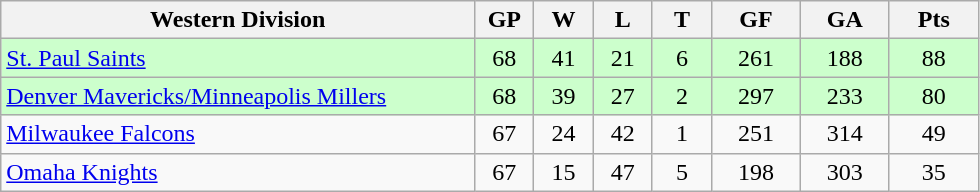<table class="wikitable">
<tr>
<th width="40%">Western Division</th>
<th width="5%">GP</th>
<th width="5%">W</th>
<th width="5%">L</th>
<th width="5%">T</th>
<th width="7.5%">GF</th>
<th width="7.5%">GA</th>
<th width="7.5%">Pts</th>
</tr>
<tr align="center" bgcolor="#CCFFCC">
<td align="left"><a href='#'>St. Paul Saints</a></td>
<td>68</td>
<td>41</td>
<td>21</td>
<td>6</td>
<td>261</td>
<td>188</td>
<td>88</td>
</tr>
<tr align="center" bgcolor="#CCFFCC">
<td align="left"><a href='#'>Denver Mavericks/Minneapolis Millers</a></td>
<td>68</td>
<td>39</td>
<td>27</td>
<td>2</td>
<td>297</td>
<td>233</td>
<td>80</td>
</tr>
<tr align="center">
<td align="left"><a href='#'>Milwaukee Falcons</a></td>
<td>67</td>
<td>24</td>
<td>42</td>
<td>1</td>
<td>251</td>
<td>314</td>
<td>49</td>
</tr>
<tr align="center">
<td align="left"><a href='#'>Omaha Knights</a></td>
<td>67</td>
<td>15</td>
<td>47</td>
<td>5</td>
<td>198</td>
<td>303</td>
<td>35</td>
</tr>
</table>
